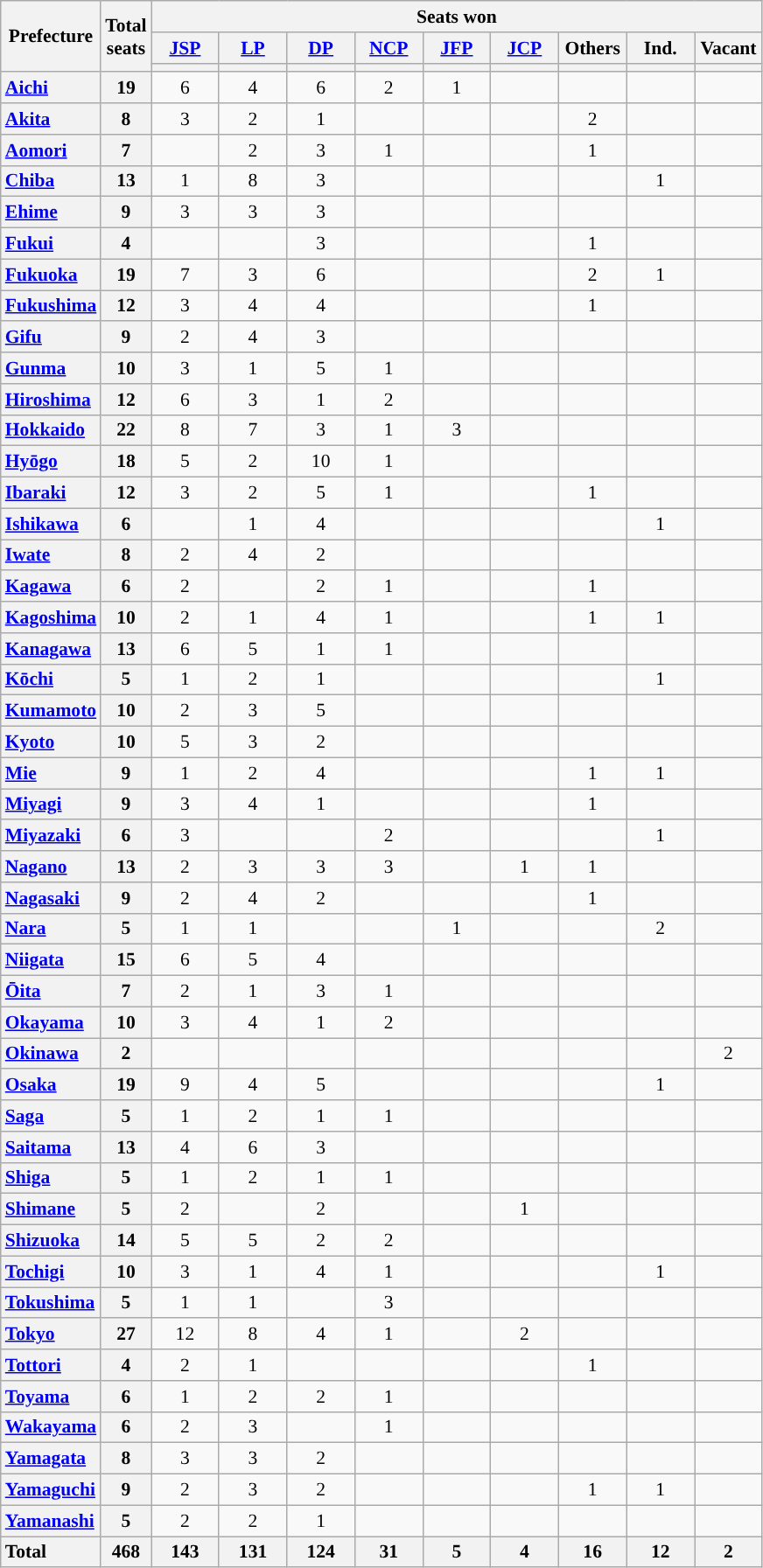<table class="wikitable" style="text-align:center; font-size: 0.9em;">
<tr>
<th rowspan="3">Prefecture</th>
<th rowspan="3">Total<br>seats</th>
<th colspan="9">Seats won</th>
</tr>
<tr>
<th class="unsortable" style="width:45px;"><a href='#'>JSP</a></th>
<th class="unsortable" style="width:45px;"><a href='#'>LP</a></th>
<th class="unsortable" style="width:45px;"><a href='#'>DP</a></th>
<th class="unsortable" style="width:45px;"><a href='#'>NCP</a></th>
<th class="unsortable" style="width:45px;"><a href='#'>JFP</a></th>
<th class="unsortable" style="width:45px;"><a href='#'>JCP</a></th>
<th class="unsortable" style="width:45px;">Others</th>
<th class="unsortable" style="width:45px;">Ind.</th>
<th class="unsortable" style="width:45px;">Vacant</th>
</tr>
<tr>
<th style="background:"></th>
<th style="background:"></th>
<th style="background:"></th>
<th style="background:"></th>
<th style="background:"></th>
<th style="background:"></th>
<th></th>
<th style="background:"></th>
<th></th>
</tr>
<tr>
<th style="text-align: left;"><a href='#'>Aichi</a></th>
<th>19</th>
<td>6</td>
<td>4</td>
<td>6</td>
<td>2</td>
<td>1</td>
<td></td>
<td></td>
<td></td>
<td></td>
</tr>
<tr>
<th style="text-align: left;"><a href='#'>Akita</a></th>
<th>8</th>
<td>3</td>
<td>2</td>
<td>1</td>
<td></td>
<td></td>
<td></td>
<td>2</td>
<td></td>
<td></td>
</tr>
<tr>
<th style="text-align: left;"><a href='#'>Aomori</a></th>
<th>7</th>
<td></td>
<td>2</td>
<td>3</td>
<td>1</td>
<td></td>
<td></td>
<td>1</td>
<td></td>
<td></td>
</tr>
<tr>
<th style="text-align: left;"><a href='#'>Chiba</a></th>
<th>13</th>
<td>1</td>
<td>8</td>
<td>3</td>
<td></td>
<td></td>
<td></td>
<td></td>
<td>1</td>
<td></td>
</tr>
<tr>
<th style="text-align: left;"><a href='#'>Ehime</a></th>
<th>9</th>
<td>3</td>
<td>3</td>
<td>3</td>
<td></td>
<td></td>
<td></td>
<td></td>
<td></td>
<td></td>
</tr>
<tr>
<th style="text-align: left;"><a href='#'>Fukui</a></th>
<th>4</th>
<td></td>
<td></td>
<td>3</td>
<td></td>
<td></td>
<td></td>
<td>1</td>
<td></td>
<td></td>
</tr>
<tr>
<th style="text-align: left;"><a href='#'>Fukuoka</a></th>
<th>19</th>
<td>7</td>
<td>3</td>
<td>6</td>
<td></td>
<td></td>
<td></td>
<td>2</td>
<td>1</td>
<td></td>
</tr>
<tr>
<th style="text-align: left;"><a href='#'>Fukushima</a></th>
<th>12</th>
<td>3</td>
<td>4</td>
<td>4</td>
<td></td>
<td></td>
<td></td>
<td>1</td>
<td></td>
<td></td>
</tr>
<tr>
<th style="text-align: left;"><a href='#'>Gifu</a></th>
<th>9</th>
<td>2</td>
<td>4</td>
<td>3</td>
<td></td>
<td></td>
<td></td>
<td></td>
<td></td>
<td></td>
</tr>
<tr>
<th style="text-align: left;"><a href='#'>Gunma</a></th>
<th>10</th>
<td>3</td>
<td>1</td>
<td>5</td>
<td>1</td>
<td></td>
<td></td>
<td></td>
<td></td>
<td></td>
</tr>
<tr>
<th style="text-align: left;"><a href='#'>Hiroshima</a></th>
<th>12</th>
<td>6</td>
<td>3</td>
<td>1</td>
<td>2</td>
<td></td>
<td></td>
<td></td>
<td></td>
<td></td>
</tr>
<tr>
<th style="text-align: left;"><a href='#'>Hokkaido</a></th>
<th>22</th>
<td>8</td>
<td>7</td>
<td>3</td>
<td>1</td>
<td>3</td>
<td></td>
<td></td>
<td></td>
<td></td>
</tr>
<tr>
<th style="text-align: left;"><a href='#'>Hyōgo</a></th>
<th>18</th>
<td>5</td>
<td>2</td>
<td>10</td>
<td>1</td>
<td></td>
<td></td>
<td></td>
<td></td>
<td></td>
</tr>
<tr>
<th style="text-align: left;"><a href='#'>Ibaraki</a></th>
<th>12</th>
<td>3</td>
<td>2</td>
<td>5</td>
<td>1</td>
<td></td>
<td></td>
<td>1</td>
<td></td>
<td></td>
</tr>
<tr>
<th style="text-align: left;"><a href='#'>Ishikawa</a></th>
<th>6</th>
<td></td>
<td>1</td>
<td>4</td>
<td></td>
<td></td>
<td></td>
<td></td>
<td>1</td>
<td></td>
</tr>
<tr>
<th style="text-align: left;"><a href='#'>Iwate</a></th>
<th>8</th>
<td>2</td>
<td>4</td>
<td>2</td>
<td></td>
<td></td>
<td></td>
<td></td>
<td></td>
<td></td>
</tr>
<tr>
<th style="text-align: left;"><a href='#'>Kagawa</a></th>
<th>6</th>
<td>2</td>
<td></td>
<td>2</td>
<td>1</td>
<td></td>
<td></td>
<td>1</td>
<td></td>
<td></td>
</tr>
<tr>
<th style="text-align: left;"><a href='#'>Kagoshima</a></th>
<th>10</th>
<td>2</td>
<td>1</td>
<td>4</td>
<td>1</td>
<td></td>
<td></td>
<td>1</td>
<td>1</td>
<td></td>
</tr>
<tr>
<th style="text-align: left;"><a href='#'>Kanagawa</a></th>
<th>13</th>
<td>6</td>
<td>5</td>
<td>1</td>
<td>1</td>
<td></td>
<td></td>
<td></td>
<td></td>
<td></td>
</tr>
<tr>
<th style="text-align: left;"><a href='#'>Kōchi</a></th>
<th>5</th>
<td>1</td>
<td>2</td>
<td>1</td>
<td></td>
<td></td>
<td></td>
<td></td>
<td>1</td>
<td></td>
</tr>
<tr>
<th style="text-align: left;"><a href='#'>Kumamoto</a></th>
<th>10</th>
<td>2</td>
<td>3</td>
<td>5</td>
<td></td>
<td></td>
<td></td>
<td></td>
<td></td>
<td></td>
</tr>
<tr>
<th style="text-align: left;"><a href='#'>Kyoto</a></th>
<th>10</th>
<td>5</td>
<td>3</td>
<td>2</td>
<td></td>
<td></td>
<td></td>
<td></td>
<td></td>
<td></td>
</tr>
<tr>
<th style="text-align: left;"><a href='#'>Mie</a></th>
<th>9</th>
<td>1</td>
<td>2</td>
<td>4</td>
<td></td>
<td></td>
<td></td>
<td>1</td>
<td>1</td>
<td></td>
</tr>
<tr>
<th style="text-align: left;"><a href='#'>Miyagi</a></th>
<th>9</th>
<td>3</td>
<td>4</td>
<td>1</td>
<td></td>
<td></td>
<td></td>
<td>1</td>
<td></td>
<td></td>
</tr>
<tr>
<th style="text-align: left;"><a href='#'>Miyazaki</a></th>
<th>6</th>
<td>3</td>
<td></td>
<td></td>
<td>2</td>
<td></td>
<td></td>
<td></td>
<td>1</td>
<td></td>
</tr>
<tr>
<th style="text-align: left;"><a href='#'>Nagano</a></th>
<th>13</th>
<td>2</td>
<td>3</td>
<td>3</td>
<td>3</td>
<td></td>
<td>1</td>
<td>1</td>
<td></td>
<td></td>
</tr>
<tr>
<th style="text-align: left;"><a href='#'>Nagasaki</a></th>
<th>9</th>
<td>2</td>
<td>4</td>
<td>2</td>
<td></td>
<td></td>
<td></td>
<td>1</td>
<td></td>
<td></td>
</tr>
<tr>
<th style="text-align: left;"><a href='#'>Nara</a></th>
<th>5</th>
<td>1</td>
<td>1</td>
<td></td>
<td></td>
<td>1</td>
<td></td>
<td></td>
<td>2</td>
<td></td>
</tr>
<tr>
<th style="text-align: left;"><a href='#'>Niigata</a></th>
<th>15</th>
<td>6</td>
<td>5</td>
<td>4</td>
<td></td>
<td></td>
<td></td>
<td></td>
<td></td>
<td></td>
</tr>
<tr>
<th style="text-align: left;"><a href='#'>Ōita</a></th>
<th>7</th>
<td>2</td>
<td>1</td>
<td>3</td>
<td>1</td>
<td></td>
<td></td>
<td></td>
<td></td>
<td></td>
</tr>
<tr>
<th style="text-align: left;"><a href='#'>Okayama</a></th>
<th>10</th>
<td>3</td>
<td>4</td>
<td>1</td>
<td>2</td>
<td></td>
<td></td>
<td></td>
<td></td>
<td></td>
</tr>
<tr>
<th style="text-align: left;"><a href='#'>Okinawa</a></th>
<th>2</th>
<td></td>
<td></td>
<td></td>
<td></td>
<td></td>
<td></td>
<td></td>
<td></td>
<td>2</td>
</tr>
<tr>
<th style="text-align: left;"><a href='#'>Osaka</a></th>
<th>19</th>
<td>9</td>
<td>4</td>
<td>5</td>
<td></td>
<td></td>
<td></td>
<td></td>
<td>1</td>
<td></td>
</tr>
<tr>
<th style="text-align: left;"><a href='#'>Saga</a></th>
<th>5</th>
<td>1</td>
<td>2</td>
<td>1</td>
<td>1</td>
<td></td>
<td></td>
<td></td>
<td></td>
<td></td>
</tr>
<tr>
<th style="text-align: left;"><a href='#'>Saitama</a></th>
<th>13</th>
<td>4</td>
<td>6</td>
<td>3</td>
<td></td>
<td></td>
<td></td>
<td></td>
<td></td>
<td></td>
</tr>
<tr>
<th style="text-align: left;"><a href='#'>Shiga</a></th>
<th>5</th>
<td>1</td>
<td>2</td>
<td>1</td>
<td>1</td>
<td></td>
<td></td>
<td></td>
<td></td>
<td></td>
</tr>
<tr>
<th style="text-align: left;"><a href='#'>Shimane</a></th>
<th>5</th>
<td>2</td>
<td></td>
<td>2</td>
<td></td>
<td></td>
<td>1</td>
<td></td>
<td></td>
<td></td>
</tr>
<tr>
<th style="text-align: left;"><a href='#'>Shizuoka</a></th>
<th>14</th>
<td>5</td>
<td>5</td>
<td>2</td>
<td>2</td>
<td></td>
<td></td>
<td></td>
<td></td>
<td></td>
</tr>
<tr>
<th style="text-align: left;"><a href='#'>Tochigi</a></th>
<th>10</th>
<td>3</td>
<td>1</td>
<td>4</td>
<td>1</td>
<td></td>
<td></td>
<td></td>
<td>1</td>
<td></td>
</tr>
<tr>
<th style="text-align: left;"><a href='#'>Tokushima</a></th>
<th>5</th>
<td>1</td>
<td>1</td>
<td></td>
<td>3</td>
<td></td>
<td></td>
<td></td>
<td></td>
<td></td>
</tr>
<tr>
<th style="text-align: left;"><a href='#'>Tokyo</a></th>
<th>27</th>
<td>12</td>
<td>8</td>
<td>4</td>
<td>1</td>
<td></td>
<td>2</td>
<td></td>
<td></td>
<td></td>
</tr>
<tr>
<th style="text-align: left;"><a href='#'>Tottori</a></th>
<th>4</th>
<td>2</td>
<td>1</td>
<td></td>
<td></td>
<td></td>
<td></td>
<td>1</td>
<td></td>
<td></td>
</tr>
<tr>
<th style="text-align: left;"><a href='#'>Toyama</a></th>
<th>6</th>
<td>1</td>
<td>2</td>
<td>2</td>
<td>1</td>
<td></td>
<td></td>
<td></td>
<td></td>
<td></td>
</tr>
<tr>
<th style="text-align: left;"><a href='#'>Wakayama</a></th>
<th>6</th>
<td>2</td>
<td>3</td>
<td></td>
<td>1</td>
<td></td>
<td></td>
<td></td>
<td></td>
<td></td>
</tr>
<tr>
<th style="text-align: left;"><a href='#'>Yamagata</a></th>
<th>8</th>
<td>3</td>
<td>3</td>
<td>2</td>
<td></td>
<td></td>
<td></td>
<td></td>
<td></td>
<td></td>
</tr>
<tr>
<th style="text-align: left;"><a href='#'>Yamaguchi</a></th>
<th>9</th>
<td>2</td>
<td>3</td>
<td>2</td>
<td></td>
<td></td>
<td></td>
<td>1</td>
<td>1</td>
<td></td>
</tr>
<tr>
<th style="text-align: left;"><a href='#'>Yamanashi</a></th>
<th>5</th>
<td>2</td>
<td>2</td>
<td>1</td>
<td></td>
<td></td>
<td></td>
<td></td>
<td></td>
<td></td>
</tr>
<tr class="sortbottom">
<th style="text-align: left;">Total</th>
<th>468</th>
<th>143</th>
<th>131</th>
<th>124</th>
<th>31</th>
<th>5</th>
<th>4</th>
<th>16</th>
<th>12</th>
<th>2</th>
</tr>
</table>
